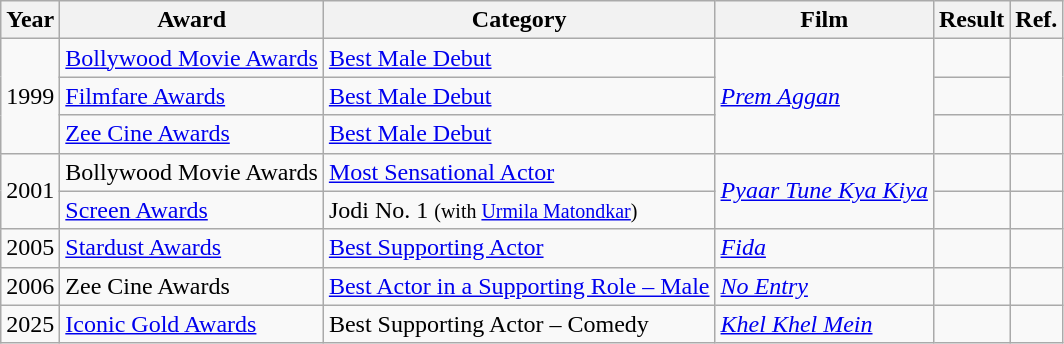<table class="wikitable">
<tr>
<th>Year</th>
<th>Award</th>
<th>Category</th>
<th>Film</th>
<th>Result</th>
<th>Ref.</th>
</tr>
<tr>
<td rowspan="3">1999</td>
<td><a href='#'>Bollywood Movie Awards</a></td>
<td><a href='#'>Best Male Debut</a></td>
<td rowspan="3"><em><a href='#'>Prem Aggan</a></em></td>
<td></td>
<td rowspan="2"></td>
</tr>
<tr>
<td><a href='#'>Filmfare Awards</a></td>
<td><a href='#'>Best Male Debut</a></td>
<td></td>
</tr>
<tr>
<td><a href='#'>Zee Cine Awards</a></td>
<td><a href='#'>Best Male Debut</a></td>
<td></td>
<td></td>
</tr>
<tr>
<td rowspan="2">2001</td>
<td>Bollywood Movie Awards</td>
<td><a href='#'>Most Sensational Actor</a></td>
<td rowspan="2"><em><a href='#'>Pyaar Tune Kya Kiya</a></em></td>
<td></td>
<td></td>
</tr>
<tr>
<td><a href='#'>Screen Awards</a></td>
<td>Jodi No. 1 <small>(with <a href='#'>Urmila Matondkar</a>)</small></td>
<td></td>
<td></td>
</tr>
<tr>
<td>2005</td>
<td><a href='#'>Stardust Awards</a></td>
<td><a href='#'>Best Supporting Actor</a></td>
<td><em><a href='#'>Fida</a></em></td>
<td></td>
<td></td>
</tr>
<tr>
<td>2006</td>
<td>Zee Cine Awards</td>
<td><a href='#'>Best Actor in a Supporting Role – Male</a></td>
<td><em><a href='#'>No Entry</a></em></td>
<td></td>
<td></td>
</tr>
<tr>
<td>2025</td>
<td><a href='#'>Iconic Gold Awards</a></td>
<td>Best Supporting Actor – Comedy</td>
<td><em><a href='#'>Khel Khel Mein</a></em></td>
<td></td>
<td></td>
</tr>
</table>
